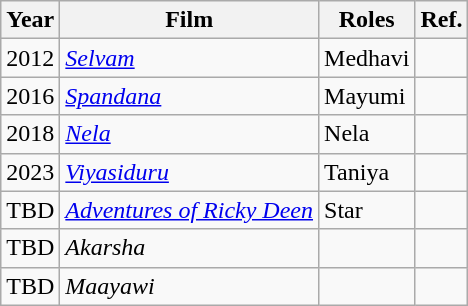<table class="wikitable">
<tr>
<th>Year</th>
<th>Film</th>
<th>Roles</th>
<th>Ref.</th>
</tr>
<tr>
<td>2012</td>
<td><em><a href='#'>Selvam</a></em></td>
<td>Medhavi</td>
<td></td>
</tr>
<tr>
<td>2016</td>
<td><em><a href='#'>Spandana</a></em></td>
<td>Mayumi</td>
<td></td>
</tr>
<tr>
<td>2018</td>
<td><em><a href='#'>Nela</a></em></td>
<td>Nela</td>
<td></td>
</tr>
<tr>
<td>2023</td>
<td><em><a href='#'>Viyasiduru</a></em></td>
<td>Taniya</td>
<td></td>
</tr>
<tr>
<td>TBD</td>
<td><em><a href='#'>Adventures of Ricky Deen</a></em></td>
<td>Star</td>
<td></td>
</tr>
<tr>
<td>TBD</td>
<td><em>Akarsha</em></td>
<td></td>
<td></td>
</tr>
<tr>
<td>TBD</td>
<td><em>Maayawi</em></td>
<td></td>
<td></td>
</tr>
</table>
